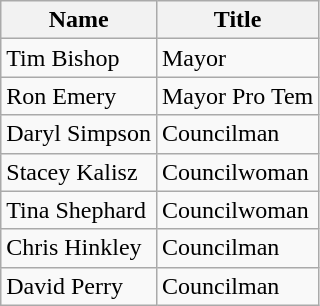<table class="wikitable">
<tr>
<th>Name</th>
<th>Title</th>
</tr>
<tr>
<td>Tim Bishop</td>
<td>Mayor</td>
</tr>
<tr>
<td>Ron Emery</td>
<td>Mayor Pro Tem</td>
</tr>
<tr>
<td>Daryl Simpson</td>
<td>Councilman</td>
</tr>
<tr>
<td>Stacey Kalisz</td>
<td>Councilwoman</td>
</tr>
<tr>
<td>Tina Shephard</td>
<td>Councilwoman</td>
</tr>
<tr>
<td>Chris Hinkley</td>
<td>Councilman</td>
</tr>
<tr>
<td>David Perry</td>
<td>Councilman</td>
</tr>
</table>
